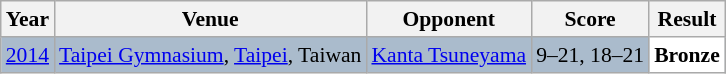<table class="sortable wikitable" style="font-size: 90%;">
<tr>
<th>Year</th>
<th>Venue</th>
<th>Opponent</th>
<th>Score</th>
<th>Result</th>
</tr>
<tr style="background:#AABBCC">
<td align="center"><a href='#'>2014</a></td>
<td align="left"><a href='#'>Taipei Gymnasium</a>, <a href='#'>Taipei</a>, Taiwan</td>
<td align="left"> <a href='#'>Kanta Tsuneyama</a></td>
<td align="left">9–21, 18–21</td>
<td style="text-align:left; background:white"> <strong>Bronze</strong></td>
</tr>
</table>
